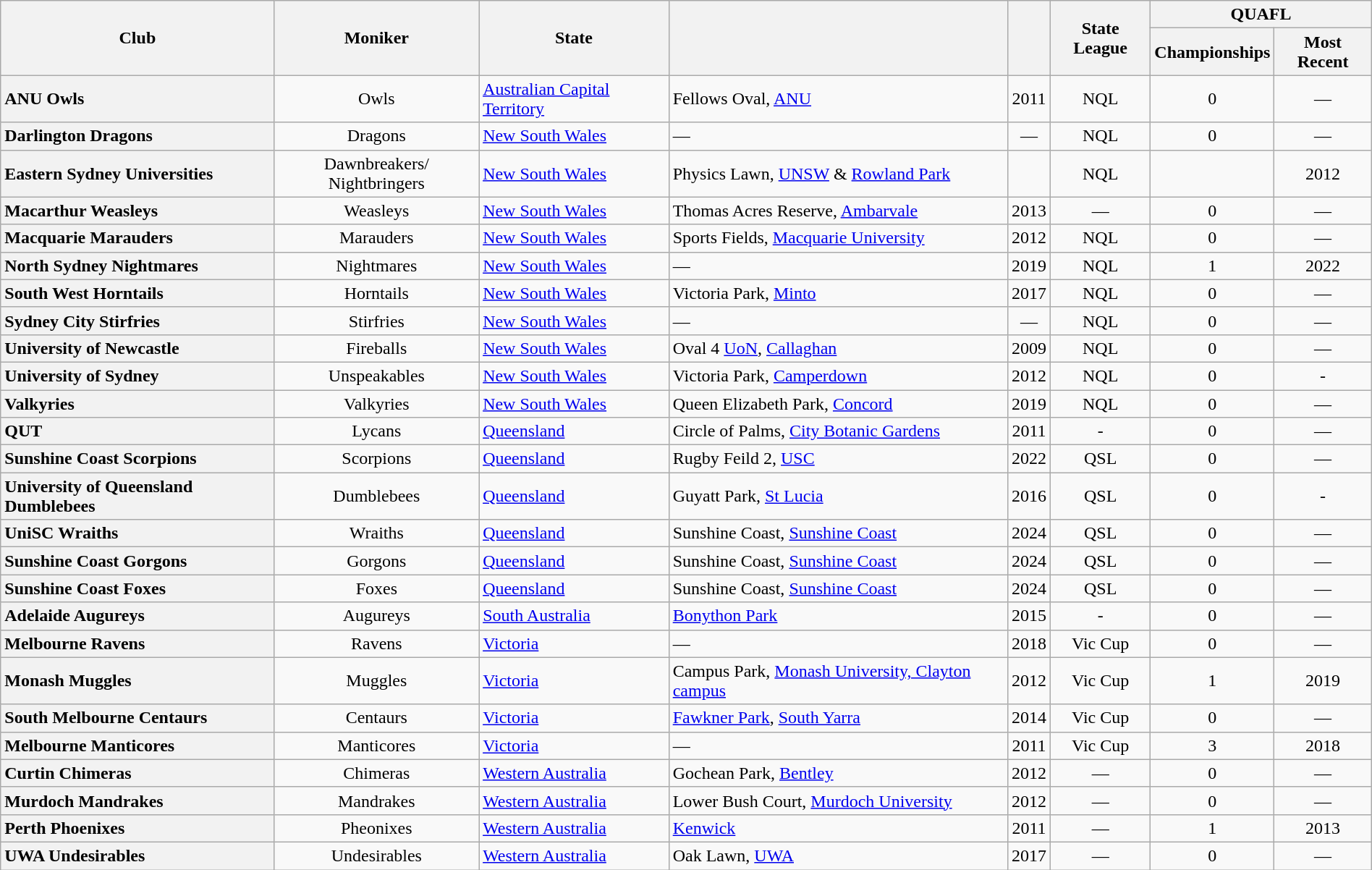<table class="wikitable sortable" style="text-align:center; width:100%">
<tr>
<th rowspan=2>Club</th>
<th rowspan=2>Moniker</th>
<th rowspan=2>State</th>
<th rowspan=2></th>
<th rowspan=2></th>
<th rowspan=2>State League</th>
<th colspan=2>QUAFL</th>
</tr>
<tr>
<th data-sort-type=number>Championships</th>
<th data-sort-type=number>Most Recent</th>
</tr>
<tr>
<th style=text-align:left>ANU Owls</th>
<td>Owls</td>
<td align=left> <a href='#'>Australian Capital Territory</a></td>
<td align=left>Fellows Oval, <a href='#'>ANU</a></td>
<td>2011</td>
<td>NQL</td>
<td>0</td>
<td>—</td>
</tr>
<tr>
<th style=text-align:left>Darlington Dragons</th>
<td>Dragons</td>
<td align=left> <a href='#'>New South Wales</a></td>
<td align=left>—</td>
<td>—</td>
<td>NQL</td>
<td>0</td>
<td>—</td>
</tr>
<tr>
<th style=text-align:left>Eastern Sydney Universities</th>
<td>Dawnbreakers/ Nightbringers</td>
<td align=left> <a href='#'>New South Wales</a></td>
<td align=left>Physics Lawn, <a href='#'>UNSW</a> & <a href='#'>Rowland Park</a></td>
<td></td>
<td>NQL</td>
<td></td>
<td>2012</td>
</tr>
<tr>
<th style=text-align:left>Macarthur Weasleys</th>
<td>Weasleys</td>
<td align=left> <a href='#'>New South Wales</a></td>
<td align=left>Thomas Acres Reserve, <a href='#'>Ambarvale</a></td>
<td>2013</td>
<td>—</td>
<td>0</td>
<td>—</td>
</tr>
<tr>
<th style=text-align:left>Macquarie Marauders</th>
<td>Marauders</td>
<td align=left> <a href='#'>New South Wales</a></td>
<td align=left>Sports Fields, <a href='#'>Macquarie University</a></td>
<td>2012</td>
<td>NQL</td>
<td>0</td>
<td>—</td>
</tr>
<tr>
<th style=text-align:left>North Sydney Nightmares</th>
<td>Nightmares</td>
<td align=left> <a href='#'>New South Wales</a></td>
<td align=left>—</td>
<td>2019</td>
<td>NQL</td>
<td>1</td>
<td>2022</td>
</tr>
<tr>
<th style=text-align:left>South West Horntails</th>
<td>Horntails</td>
<td align=left> <a href='#'>New South Wales</a></td>
<td align=left>Victoria Park, <a href='#'>Minto</a></td>
<td>2017</td>
<td>NQL</td>
<td>0</td>
<td>—</td>
</tr>
<tr>
<th style=text-align:left>Sydney City Stirfries</th>
<td>Stirfries</td>
<td align=left> <a href='#'>New South Wales</a></td>
<td align=left>—</td>
<td>—</td>
<td>NQL</td>
<td>0</td>
<td>—</td>
</tr>
<tr>
<th style=text-align:left>University of Newcastle</th>
<td>Fireballs</td>
<td align=left> <a href='#'>New South Wales</a></td>
<td align=left>Oval 4 <a href='#'>UoN</a>, <a href='#'>Callaghan</a></td>
<td>2009</td>
<td>NQL</td>
<td>0</td>
<td>—</td>
</tr>
<tr>
<th style=text-align:left>University of Sydney</th>
<td>Unspeakables</td>
<td align=left> <a href='#'>New South Wales</a></td>
<td align=left>Victoria Park, <a href='#'>Camperdown</a></td>
<td>2012</td>
<td>NQL</td>
<td>0</td>
<td>-</td>
</tr>
<tr>
<th style=text-align:left>Valkyries</th>
<td>Valkyries</td>
<td align=left> <a href='#'>New South Wales</a></td>
<td align=left>Queen Elizabeth Park, <a href='#'>Concord</a></td>
<td>2019</td>
<td>NQL</td>
<td>0</td>
<td>—</td>
</tr>
<tr>
<th style=text-align:left>QUT</th>
<td>Lycans</td>
<td align=left> <a href='#'>Queensland</a></td>
<td align=left>Circle of Palms, <a href='#'>City Botanic Gardens</a></td>
<td>2011</td>
<td>-</td>
<td>0</td>
<td>—</td>
</tr>
<tr>
<th style=text-align:left>Sunshine Coast Scorpions</th>
<td>Scorpions</td>
<td align=left> <a href='#'>Queensland</a></td>
<td align=left>Rugby Feild 2, <a href='#'>USC</a></td>
<td>2022</td>
<td>QSL</td>
<td>0</td>
<td>—</td>
</tr>
<tr>
<th style=text-align:left>University of Queensland Dumblebees</th>
<td>Dumblebees</td>
<td align=left> <a href='#'>Queensland</a></td>
<td align=left>Guyatt Park, <a href='#'>St Lucia</a></td>
<td>2016</td>
<td>QSL</td>
<td>0</td>
<td>-</td>
</tr>
<tr>
<th style=text-align:left>UniSC Wraiths</th>
<td>Wraiths</td>
<td align=left> <a href='#'>Queensland</a></td>
<td align=left>Sunshine Coast, <a href='#'>Sunshine Coast</a></td>
<td>2024</td>
<td>QSL</td>
<td>0</td>
<td>—</td>
</tr>
<tr>
<th style=text-align:left>Sunshine Coast Gorgons</th>
<td>Gorgons</td>
<td align=left> <a href='#'>Queensland</a></td>
<td align=left>Sunshine Coast, <a href='#'>Sunshine Coast</a></td>
<td>2024</td>
<td>QSL</td>
<td>0</td>
<td>—</td>
</tr>
<tr>
<th style=text-align:left>Sunshine Coast Foxes</th>
<td>Foxes</td>
<td align=left> <a href='#'>Queensland</a></td>
<td align=left>Sunshine Coast, <a href='#'>Sunshine Coast</a></td>
<td>2024</td>
<td>QSL</td>
<td>0</td>
<td>—</td>
</tr>
<tr>
<th style=text-align:left>Adelaide Augureys</th>
<td>Augureys</td>
<td align=left> <a href='#'>South Australia</a></td>
<td align=left><a href='#'>Bonython Park</a></td>
<td>2015</td>
<td>-</td>
<td>0</td>
<td>—</td>
</tr>
<tr>
<th style=text-align:left>Melbourne Ravens</th>
<td>Ravens</td>
<td align=left> <a href='#'>Victoria</a></td>
<td align=left>—</td>
<td>2018</td>
<td>Vic Cup</td>
<td>0</td>
<td>—</td>
</tr>
<tr>
<th style=text-align:left>Monash Muggles</th>
<td>Muggles</td>
<td align=left> <a href='#'>Victoria</a></td>
<td align=left>Campus Park, <a href='#'>Monash University, Clayton campus</a></td>
<td>2012</td>
<td>Vic Cup</td>
<td>1</td>
<td>2019</td>
</tr>
<tr>
<th style=text-align:left>South Melbourne Centaurs</th>
<td>Centaurs</td>
<td align=left> <a href='#'>Victoria</a></td>
<td align=left><a href='#'>Fawkner Park</a>, <a href='#'>South Yarra</a></td>
<td>2014</td>
<td>Vic Cup</td>
<td>0</td>
<td>—</td>
</tr>
<tr>
<th style=text-align:left>Melbourne Manticores</th>
<td>Manticores</td>
<td align=left> <a href='#'>Victoria</a></td>
<td align=left>—</td>
<td>2011</td>
<td>Vic Cup</td>
<td>3</td>
<td>2018</td>
</tr>
<tr>
<th style=text-align:left>Curtin Chimeras</th>
<td>Chimeras</td>
<td align=left> <a href='#'>Western Australia</a></td>
<td align=left>Gochean Park, <a href='#'>Bentley</a></td>
<td>2012</td>
<td>—</td>
<td>0</td>
<td>—</td>
</tr>
<tr>
<th style=text-align:left>Murdoch Mandrakes</th>
<td>Mandrakes</td>
<td align=left> <a href='#'>Western Australia</a></td>
<td align=left>Lower Bush Court, <a href='#'>Murdoch University</a></td>
<td>2012</td>
<td>—</td>
<td>0</td>
<td>—</td>
</tr>
<tr>
<th style=text-align:left>Perth Phoenixes</th>
<td>Pheonixes</td>
<td align=left> <a href='#'>Western Australia</a></td>
<td align=left><a href='#'>Kenwick</a></td>
<td>2011</td>
<td>—</td>
<td>1</td>
<td>2013</td>
</tr>
<tr>
<th style=text-align:left>UWA Undesirables</th>
<td>Undesirables</td>
<td align=left> <a href='#'>Western Australia</a></td>
<td align=left>Oak Lawn, <a href='#'>UWA</a></td>
<td>2017</td>
<td>—</td>
<td>0</td>
<td>—</td>
</tr>
</table>
